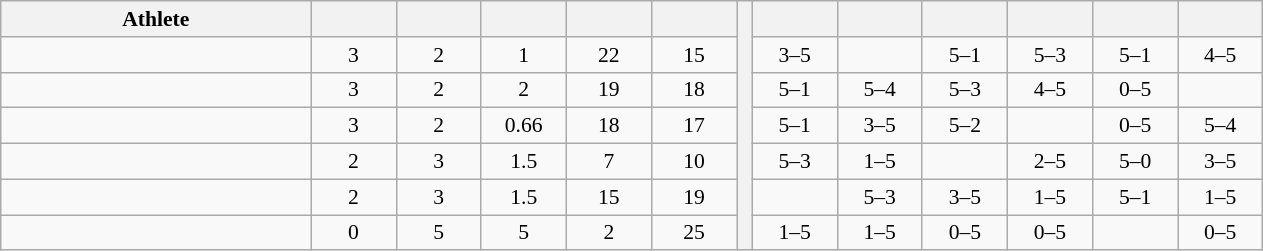<table class="wikitable" style="text-align:center; font-size:90%;">
<tr>
<th width=200>Athlete</th>
<th width=50></th>
<th width=50></th>
<th width=50></th>
<th width=50></th>
<th width=50></th>
<th rowspan=7> </th>
<th width=50></th>
<th width=50></th>
<th width=50></th>
<th width=50></th>
<th width=50></th>
<th width=50></th>
</tr>
<tr>
<td align=left></td>
<td>3</td>
<td>2</td>
<td>1</td>
<td>22</td>
<td>15</td>
<td>3–5</td>
<td></td>
<td>5–1</td>
<td>5–3</td>
<td>5–1</td>
<td>4–5</td>
</tr>
<tr>
<td align=left></td>
<td>3</td>
<td>2</td>
<td>2</td>
<td>19</td>
<td>18</td>
<td>5–1</td>
<td>5–4</td>
<td>5–3</td>
<td>4–5</td>
<td>0–5</td>
<td></td>
</tr>
<tr>
<td align=left></td>
<td>3</td>
<td>2</td>
<td>0.66</td>
<td>18</td>
<td>17</td>
<td>5–1</td>
<td>3–5</td>
<td>5–2</td>
<td></td>
<td>0–5</td>
<td>5–4</td>
</tr>
<tr>
<td align=left></td>
<td>2</td>
<td>3</td>
<td>1.5</td>
<td>7</td>
<td>10</td>
<td>5–3</td>
<td>1–5</td>
<td></td>
<td>2–5</td>
<td>5–0</td>
<td>3–5</td>
</tr>
<tr>
<td align=left></td>
<td>2</td>
<td>3</td>
<td>1.5</td>
<td>15</td>
<td>19</td>
<td></td>
<td>5–3</td>
<td>3–5</td>
<td>1–5</td>
<td>5–1</td>
<td>1–5</td>
</tr>
<tr>
<td align=left></td>
<td>0</td>
<td>5</td>
<td>5</td>
<td>2</td>
<td>25</td>
<td>1–5</td>
<td>1–5</td>
<td>0–5</td>
<td>0–5</td>
<td></td>
<td>0–5</td>
</tr>
</table>
